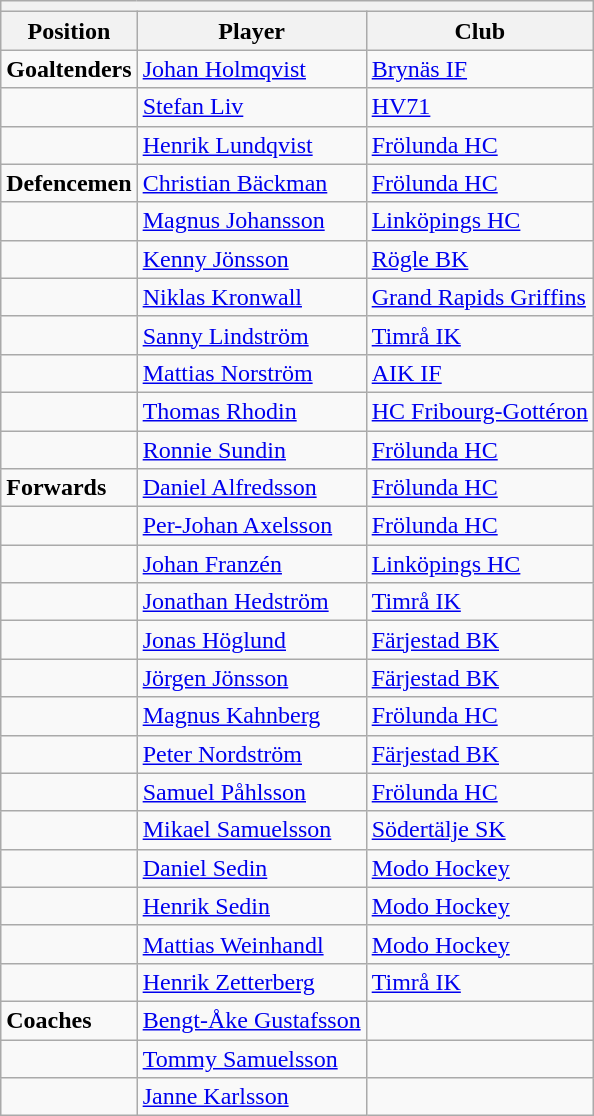<table class=wikitable>
<tr>
<th colspan="7"></th>
</tr>
<tr>
<th>Position</th>
<th>Player</th>
<th>Club</th>
</tr>
<tr>
<td><strong>Goaltenders</strong></td>
<td><a href='#'>Johan Holmqvist</a></td>
<td><a href='#'>Brynäs IF</a></td>
</tr>
<tr>
<td></td>
<td><a href='#'>Stefan Liv</a></td>
<td><a href='#'>HV71</a></td>
</tr>
<tr>
<td></td>
<td><a href='#'>Henrik Lundqvist</a></td>
<td><a href='#'>Frölunda HC</a></td>
</tr>
<tr>
<td><strong>Defencemen</strong></td>
<td><a href='#'>Christian Bäckman</a></td>
<td><a href='#'>Frölunda HC</a></td>
</tr>
<tr>
<td></td>
<td><a href='#'>Magnus Johansson</a></td>
<td><a href='#'>Linköpings HC</a></td>
</tr>
<tr>
<td></td>
<td><a href='#'>Kenny Jönsson</a></td>
<td><a href='#'>Rögle BK</a></td>
</tr>
<tr>
<td></td>
<td><a href='#'>Niklas Kronwall</a></td>
<td><a href='#'>Grand Rapids Griffins</a></td>
</tr>
<tr>
<td></td>
<td><a href='#'>Sanny Lindström</a></td>
<td><a href='#'>Timrå IK</a></td>
</tr>
<tr>
<td></td>
<td><a href='#'>Mattias Norström</a></td>
<td><a href='#'>AIK IF</a></td>
</tr>
<tr>
<td></td>
<td><a href='#'>Thomas Rhodin</a></td>
<td><a href='#'>HC Fribourg-Gottéron</a></td>
</tr>
<tr>
<td></td>
<td><a href='#'>Ronnie Sundin</a></td>
<td><a href='#'>Frölunda HC</a></td>
</tr>
<tr>
<td><strong>Forwards</strong></td>
<td><a href='#'>Daniel Alfredsson</a></td>
<td><a href='#'>Frölunda HC</a></td>
</tr>
<tr>
<td></td>
<td><a href='#'>Per-Johan Axelsson</a></td>
<td><a href='#'>Frölunda HC</a></td>
</tr>
<tr>
<td></td>
<td><a href='#'>Johan Franzén</a></td>
<td><a href='#'>Linköpings HC</a></td>
</tr>
<tr>
<td></td>
<td><a href='#'>Jonathan Hedström</a></td>
<td><a href='#'>Timrå IK</a></td>
</tr>
<tr>
<td></td>
<td><a href='#'>Jonas Höglund</a></td>
<td><a href='#'>Färjestad BK</a></td>
</tr>
<tr>
<td></td>
<td><a href='#'>Jörgen Jönsson</a></td>
<td><a href='#'>Färjestad BK</a></td>
</tr>
<tr>
<td></td>
<td><a href='#'>Magnus Kahnberg</a></td>
<td><a href='#'>Frölunda HC</a></td>
</tr>
<tr>
<td></td>
<td><a href='#'>Peter Nordström</a></td>
<td><a href='#'>Färjestad BK</a></td>
</tr>
<tr>
<td></td>
<td><a href='#'>Samuel Påhlsson</a></td>
<td><a href='#'>Frölunda HC</a></td>
</tr>
<tr>
<td></td>
<td><a href='#'>Mikael Samuelsson</a></td>
<td><a href='#'>Södertälje SK</a></td>
</tr>
<tr>
<td></td>
<td><a href='#'>Daniel Sedin</a></td>
<td><a href='#'>Modo Hockey</a></td>
</tr>
<tr>
<td></td>
<td><a href='#'>Henrik Sedin</a></td>
<td><a href='#'>Modo Hockey</a></td>
</tr>
<tr>
<td></td>
<td><a href='#'>Mattias Weinhandl</a></td>
<td><a href='#'>Modo Hockey</a></td>
</tr>
<tr>
<td></td>
<td><a href='#'>Henrik Zetterberg</a></td>
<td><a href='#'>Timrå IK</a></td>
</tr>
<tr>
<td><strong>Coaches</strong></td>
<td><a href='#'>Bengt-Åke Gustafsson</a></td>
<td></td>
</tr>
<tr>
<td></td>
<td><a href='#'>Tommy Samuelsson</a></td>
<td></td>
</tr>
<tr>
<td></td>
<td><a href='#'>Janne Karlsson</a></td>
<td></td>
</tr>
</table>
